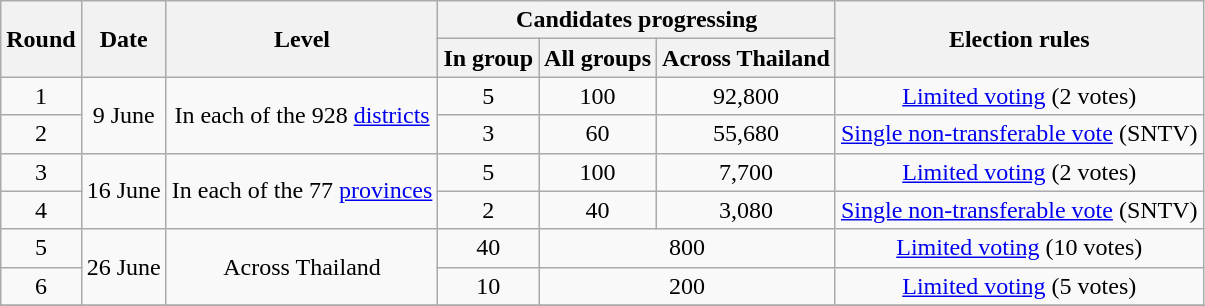<table class="wikitable" style="text-align:center;">
<tr>
<th rowspan=2>Round</th>
<th rowspan=2>Date</th>
<th rowspan=2>Level</th>
<th colspan=3>Candidates progressing</th>
<th rowspan=2>Election rules</th>
</tr>
<tr>
<th>In group</th>
<th>All groups</th>
<th>Across Thailand</th>
</tr>
<tr>
<td>1</td>
<td rowspan=2>9 June</td>
<td rowspan=2>In each of the 928 <a href='#'>districts</a></td>
<td>5</td>
<td>100</td>
<td>92,800</td>
<td><a href='#'>Limited voting</a> (2 votes)</td>
</tr>
<tr>
<td>2</td>
<td>3</td>
<td>60</td>
<td>55,680</td>
<td><a href='#'>Single non-transferable vote</a> (SNTV)</td>
</tr>
<tr>
<td>3</td>
<td rowspan=2>16 June</td>
<td rowspan=2>In each of the 77 <a href='#'>provinces</a></td>
<td>5</td>
<td>100</td>
<td>7,700</td>
<td><a href='#'>Limited voting</a> (2 votes)</td>
</tr>
<tr>
<td>4</td>
<td>2</td>
<td>40</td>
<td>3,080</td>
<td><a href='#'>Single non-transferable vote</a> (SNTV)</td>
</tr>
<tr>
<td>5</td>
<td rowspan=2>26 June</td>
<td rowspan=2>Across Thailand</td>
<td>40</td>
<td colspan=2>800</td>
<td><a href='#'>Limited voting</a> (10 votes)</td>
</tr>
<tr>
<td>6</td>
<td>10</td>
<td colspan=2>200</td>
<td><a href='#'>Limited voting</a> (5 votes)</td>
</tr>
<tr>
</tr>
</table>
